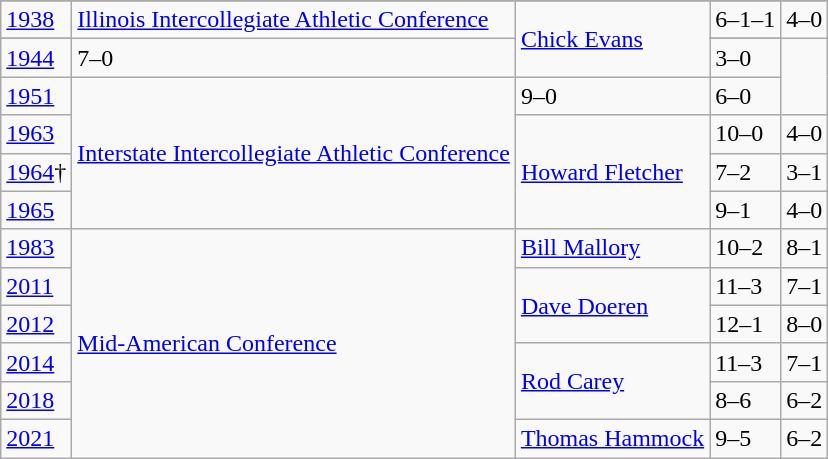<table class="wikitable">
<tr>
</tr>
<tr>
<td><a href='#'>1938</a></td>
<td rowspan="2"><a href='#'>Illinois Intercollegiate Athletic Conference</a></td>
<td rowspan="3"><a href='#'>Chick Evans</a></td>
<td>6–1–1</td>
<td>4–0</td>
</tr>
<tr>
</tr>
<tr>
<td><a href='#'>1944</a></td>
<td>7–0</td>
<td>3–0</td>
</tr>
<tr>
<td><a href='#'>1951</a></td>
<td rowspan="4"><a href='#'>Interstate Intercollegiate Athletic Conference</a></td>
<td>9–0</td>
<td>6–0</td>
</tr>
<tr>
<td><a href='#'>1963</a></td>
<td rowspan="3"><a href='#'>Howard Fletcher</a></td>
<td>10–0</td>
<td>4–0</td>
</tr>
<tr>
<td><a href='#'>1964</a>†</td>
<td>7–2</td>
<td>3–1</td>
</tr>
<tr>
<td><a href='#'>1965</a></td>
<td>9–1</td>
<td>4–0</td>
</tr>
<tr>
<td><a href='#'>1983</a></td>
<td rowspan="6"><a href='#'>Mid-American Conference</a></td>
<td><a href='#'>Bill Mallory</a></td>
<td>10–2</td>
<td>8–1</td>
</tr>
<tr>
<td><a href='#'>2011</a></td>
<td rowspan="2"><a href='#'>Dave Doeren</a></td>
<td>11–3</td>
<td>7–1</td>
</tr>
<tr>
<td><a href='#'>2012</a></td>
<td>12–1</td>
<td>8–0</td>
</tr>
<tr>
<td><a href='#'>2014</a></td>
<td rowspan="2"><a href='#'>Rod Carey</a></td>
<td>11–3</td>
<td>7–1</td>
</tr>
<tr>
<td><a href='#'>2018</a></td>
<td>8–6</td>
<td>6–2</td>
</tr>
<tr>
<td><a href='#'>2021</a></td>
<td><a href='#'>Thomas Hammock</a></td>
<td>9–5</td>
<td>6–2</td>
</tr>
</table>
